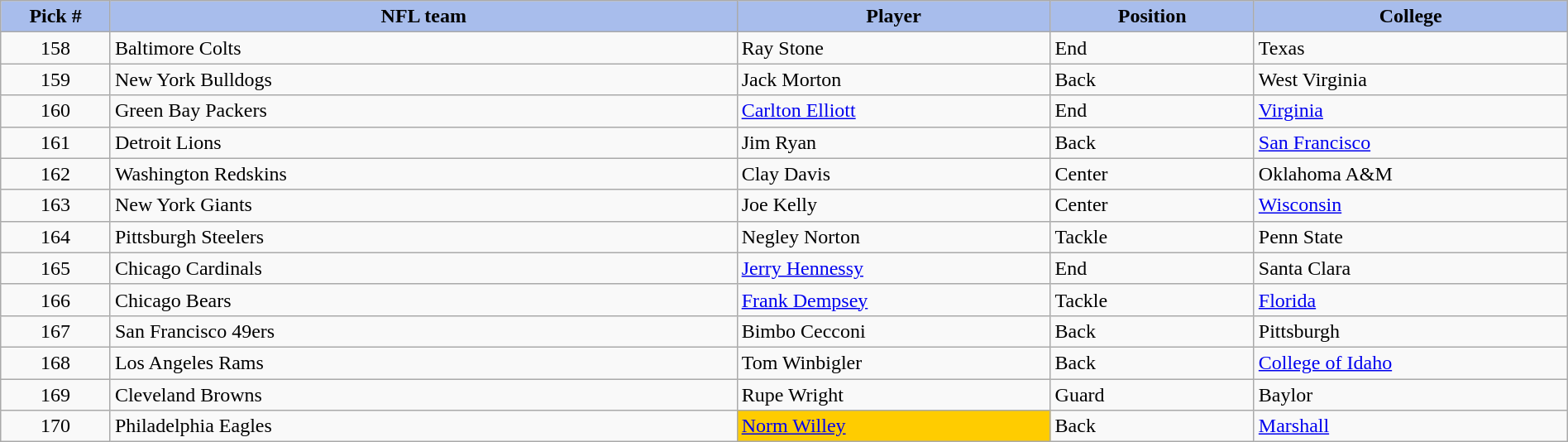<table class="wikitable sortable sortable" style="width: 100%">
<tr>
<th style="background:#A8BDEC;" width=7%>Pick #</th>
<th width=40% style="background:#A8BDEC;">NFL team</th>
<th width=20% style="background:#A8BDEC;">Player</th>
<th width=13% style="background:#A8BDEC;">Position</th>
<th style="background:#A8BDEC;">College</th>
</tr>
<tr>
<td align=center>158</td>
<td>Baltimore Colts</td>
<td>Ray Stone</td>
<td>End</td>
<td>Texas</td>
</tr>
<tr>
<td align=center>159</td>
<td>New York Bulldogs</td>
<td>Jack Morton</td>
<td>Back</td>
<td>West Virginia</td>
</tr>
<tr>
<td align=center>160</td>
<td>Green Bay Packers</td>
<td><a href='#'>Carlton Elliott</a></td>
<td>End</td>
<td><a href='#'>Virginia</a></td>
</tr>
<tr>
<td align=center>161</td>
<td>Detroit Lions</td>
<td>Jim Ryan</td>
<td>Back</td>
<td><a href='#'>San Francisco</a></td>
</tr>
<tr>
<td align=center>162</td>
<td>Washington Redskins</td>
<td>Clay Davis</td>
<td>Center</td>
<td>Oklahoma A&M</td>
</tr>
<tr>
<td align=center>163</td>
<td>New York Giants</td>
<td>Joe Kelly</td>
<td>Center</td>
<td><a href='#'>Wisconsin</a></td>
</tr>
<tr>
<td align=center>164</td>
<td>Pittsburgh Steelers</td>
<td>Negley Norton</td>
<td>Tackle</td>
<td>Penn State</td>
</tr>
<tr>
<td align=center>165</td>
<td>Chicago Cardinals</td>
<td><a href='#'>Jerry Hennessy</a></td>
<td>End</td>
<td>Santa Clara</td>
</tr>
<tr>
<td align=center>166</td>
<td>Chicago Bears</td>
<td><a href='#'>Frank Dempsey</a></td>
<td>Tackle</td>
<td><a href='#'>Florida</a></td>
</tr>
<tr>
<td align=center>167</td>
<td>San Francisco 49ers</td>
<td>Bimbo Cecconi</td>
<td>Back</td>
<td>Pittsburgh</td>
</tr>
<tr>
<td align=center>168</td>
<td>Los Angeles Rams</td>
<td>Tom Winbigler</td>
<td>Back</td>
<td><a href='#'>College of Idaho</a></td>
</tr>
<tr>
<td align=center>169</td>
<td>Cleveland Browns</td>
<td>Rupe Wright</td>
<td>Guard</td>
<td>Baylor</td>
</tr>
<tr>
<td align=center>170</td>
<td>Philadelphia Eagles</td>
<td bgcolor="#FFCC00"><a href='#'>Norm Willey</a></td>
<td>Back</td>
<td><a href='#'>Marshall</a></td>
</tr>
</table>
